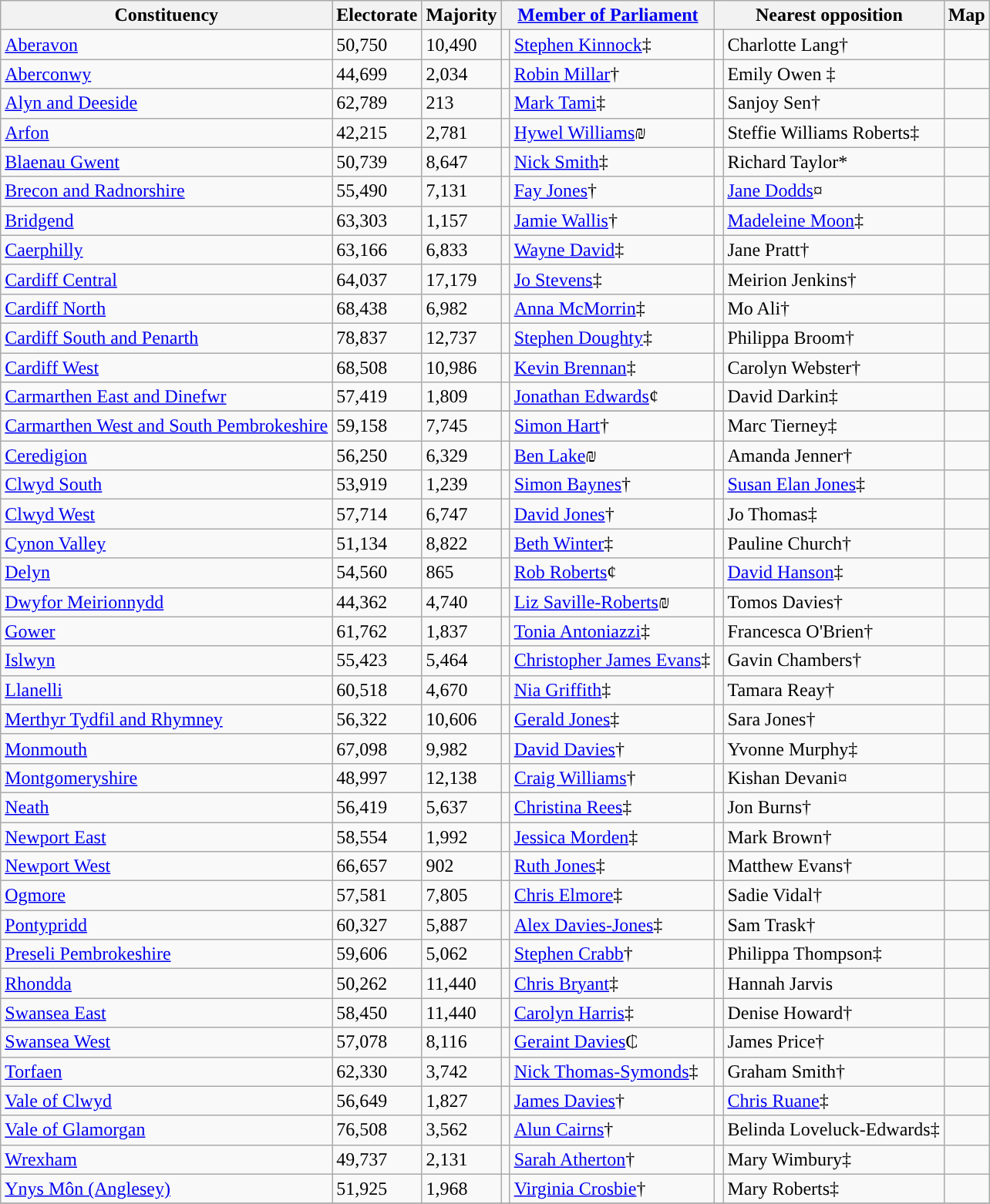<table class="wikitable sortable">
<tr>
<th>Constituency</th>
<th rowspan=1>Electorate</th>
<th rowspan=1>Majority</th>
<th colspan=2><a href='#'>Member of Parliament</a></th>
<th colspan=2>Nearest opposition</th>
<th rowspan=1 class=unsortable>Map</th>
</tr>
<tr>
<td><a href='#'>Aberavon</a></td>
<td>50,750</td>
<td>10,490</td>
<td></td>
<td><a href='#'>Stephen Kinnock</a>‡</td>
<td></td>
<td>Charlotte Lang†</td>
<td></td>
</tr>
<tr>
<td><a href='#'>Aberconwy</a></td>
<td>44,699</td>
<td>2,034</td>
<td></td>
<td><a href='#'>Robin Millar</a>†</td>
<td></td>
<td>Emily Owen ‡</td>
<td></td>
</tr>
<tr>
<td><a href='#'>Alyn and Deeside</a></td>
<td>62,789</td>
<td>213</td>
<td></td>
<td><a href='#'>Mark Tami</a>‡</td>
<td></td>
<td>Sanjoy Sen†</td>
<td></td>
</tr>
<tr>
<td><a href='#'>Arfon</a></td>
<td>42,215</td>
<td>2,781</td>
<td bgcolor=></td>
<td><a href='#'>Hywel Williams</a>₪</td>
<td></td>
<td>Steffie Williams Roberts‡</td>
<td></td>
</tr>
<tr>
<td><a href='#'>Blaenau Gwent</a></td>
<td>50,739</td>
<td>8,647</td>
<td></td>
<td><a href='#'>Nick Smith</a>‡</td>
<td></td>
<td>Richard Taylor*</td>
<td></td>
</tr>
<tr>
<td><a href='#'>Brecon and Radnorshire</a></td>
<td>55,490</td>
<td>7,131</td>
<td></td>
<td><a href='#'>Fay Jones</a>†</td>
<td></td>
<td><a href='#'>Jane Dodds</a>¤</td>
<td></td>
</tr>
<tr>
<td><a href='#'>Bridgend</a></td>
<td>63,303</td>
<td>1,157</td>
<td></td>
<td><a href='#'>Jamie Wallis</a>†</td>
<td></td>
<td><a href='#'>Madeleine Moon</a>‡</td>
<td></td>
</tr>
<tr>
<td><a href='#'>Caerphilly</a></td>
<td>63,166</td>
<td>6,833</td>
<td></td>
<td><a href='#'>Wayne David</a>‡</td>
<td></td>
<td>Jane Pratt†</td>
<td></td>
</tr>
<tr>
<td><a href='#'>Cardiff Central</a></td>
<td>64,037</td>
<td>17,179</td>
<td></td>
<td><a href='#'>Jo Stevens</a>‡</td>
<td></td>
<td>Meirion Jenkins†</td>
<td></td>
</tr>
<tr>
<td><a href='#'>Cardiff North</a></td>
<td>68,438</td>
<td>6,982</td>
<td></td>
<td><a href='#'>Anna McMorrin</a>‡</td>
<td></td>
<td>Mo Ali†</td>
<td></td>
</tr>
<tr>
<td><a href='#'>Cardiff South and Penarth</a></td>
<td>78,837</td>
<td>12,737</td>
<td></td>
<td><a href='#'>Stephen Doughty</a>‡</td>
<td></td>
<td>Philippa Broom†</td>
<td></td>
</tr>
<tr>
<td><a href='#'>Cardiff West</a></td>
<td>68,508</td>
<td>10,986</td>
<td></td>
<td><a href='#'>Kevin Brennan</a>‡</td>
<td></td>
<td>Carolyn Webster†</td>
<td></td>
</tr>
<tr>
<td><a href='#'>Carmarthen East and Dinefwr</a></td>
<td>57,419</td>
<td>1,809</td>
<td style="color:inherit;background:"></td>
<td><a href='#'>Jonathan Edwards</a>¢</td>
<td style="color:inherit;background:"></td>
<td>David Darkin‡</td>
<td></td>
</tr>
<tr>
</tr>
<tr>
<td><a href='#'>Carmarthen West and South Pembrokeshire</a></td>
<td>59,158</td>
<td>7,745</td>
<td style="color:inherit;background:"></td>
<td><a href='#'>Simon Hart</a>†</td>
<td style="color:inherit;background:"></td>
<td>Marc Tierney‡</td>
<td></td>
</tr>
<tr>
<td><a href='#'>Ceredigion</a></td>
<td>56,250</td>
<td>6,329</td>
<td style="color:inherit;background:"></td>
<td><a href='#'>Ben Lake</a>₪</td>
<td style="color:inherit;background:"></td>
<td>Amanda Jenner†</td>
<td></td>
</tr>
<tr>
<td><a href='#'>Clwyd South</a></td>
<td>53,919</td>
<td>1,239</td>
<td style="color:inherit;background:"></td>
<td><a href='#'>Simon Baynes</a>†</td>
<td style="color:inherit;background:"></td>
<td><a href='#'>Susan Elan Jones</a>‡</td>
<td></td>
</tr>
<tr>
<td><a href='#'>Clwyd West</a></td>
<td>57,714</td>
<td>6,747</td>
<td style="color:inherit;background:"></td>
<td><a href='#'>David Jones</a>†</td>
<td style="color:inherit;background:"></td>
<td>Jo Thomas‡</td>
<td></td>
</tr>
<tr>
<td><a href='#'>Cynon Valley</a></td>
<td>51,134</td>
<td>8,822</td>
<td style="color:inherit;background:"></td>
<td><a href='#'>Beth Winter</a>‡</td>
<td style="color:inherit;background:"></td>
<td>Pauline Church†</td>
<td></td>
</tr>
<tr>
<td><a href='#'>Delyn</a></td>
<td>54,560</td>
<td>865</td>
<td style="color:inherit;background:"></td>
<td><a href='#'>Rob Roberts</a>¢</td>
<td style="color:inherit;background:"></td>
<td><a href='#'>David Hanson</a>‡</td>
<td></td>
</tr>
<tr>
<td><a href='#'>Dwyfor Meirionnydd</a></td>
<td>44,362</td>
<td>4,740</td>
<td style="color:inherit;background:"></td>
<td><a href='#'>Liz Saville-Roberts</a>₪</td>
<td style="color:inherit;background:"></td>
<td>Tomos Davies†</td>
<td></td>
</tr>
<tr>
<td><a href='#'>Gower</a></td>
<td>61,762</td>
<td>1,837</td>
<td style="color:inherit;background:"></td>
<td><a href='#'>Tonia Antoniazzi</a>‡</td>
<td style="color:inherit;background:"></td>
<td>Francesca O'Brien†</td>
<td></td>
</tr>
<tr>
<td><a href='#'>Islwyn</a></td>
<td>55,423</td>
<td>5,464</td>
<td style="color:inherit;background:"></td>
<td><a href='#'>Christopher James Evans</a>‡</td>
<td style="color:inherit;background:"></td>
<td>Gavin Chambers†</td>
<td></td>
</tr>
<tr>
<td><a href='#'>Llanelli</a></td>
<td>60,518</td>
<td>4,670</td>
<td style="color:inherit;background:"></td>
<td><a href='#'>Nia Griffith</a>‡</td>
<td style="color:inherit;background:"></td>
<td>Tamara Reay†</td>
<td></td>
</tr>
<tr>
<td><a href='#'>Merthyr Tydfil and Rhymney</a></td>
<td>56,322</td>
<td>10,606</td>
<td style="color:inherit;background:"></td>
<td><a href='#'>Gerald Jones</a>‡</td>
<td style="color:inherit;background:"></td>
<td>Sara Jones†</td>
<td></td>
</tr>
<tr>
<td><a href='#'>Monmouth</a></td>
<td>67,098</td>
<td>9,982</td>
<td style="color:inherit;background:"></td>
<td><a href='#'>David Davies</a>†</td>
<td style="color:inherit;background:"></td>
<td>Yvonne Murphy‡</td>
<td></td>
</tr>
<tr>
<td><a href='#'>Montgomeryshire</a></td>
<td>48,997</td>
<td>12,138</td>
<td style="color:inherit;background:"></td>
<td><a href='#'>Craig Williams</a>†</td>
<td style="color:inherit;background:"></td>
<td>Kishan Devani¤</td>
<td></td>
</tr>
<tr>
<td><a href='#'>Neath</a></td>
<td>56,419</td>
<td>5,637</td>
<td style="color:inherit;background:"></td>
<td><a href='#'>Christina Rees</a>‡</td>
<td style="color:inherit;background:"></td>
<td>Jon Burns†</td>
<td></td>
</tr>
<tr>
<td><a href='#'>Newport East</a></td>
<td>58,554</td>
<td>1,992</td>
<td style="color:inherit;background:"></td>
<td><a href='#'>Jessica Morden</a>‡</td>
<td style="color:inherit;background:"></td>
<td>Mark Brown†</td>
<td></td>
</tr>
<tr>
<td><a href='#'>Newport West</a></td>
<td>66,657</td>
<td>902</td>
<td style="color:inherit;background:"></td>
<td><a href='#'>Ruth Jones</a>‡</td>
<td style="color:inherit;background:"></td>
<td>Matthew Evans†</td>
<td></td>
</tr>
<tr>
<td><a href='#'>Ogmore</a></td>
<td>57,581</td>
<td>7,805</td>
<td style="color:inherit;background:"></td>
<td><a href='#'>Chris Elmore</a>‡</td>
<td style="color:inherit;background:"></td>
<td>Sadie Vidal†</td>
<td></td>
</tr>
<tr>
<td><a href='#'>Pontypridd</a></td>
<td>60,327</td>
<td>5,887</td>
<td style="color:inherit;background:"></td>
<td><a href='#'>Alex Davies-Jones</a>‡</td>
<td style="color:inherit;background:"></td>
<td>Sam Trask†</td>
<td></td>
</tr>
<tr>
<td><a href='#'>Preseli Pembrokeshire</a></td>
<td>59,606</td>
<td>5,062</td>
<td style="color:inherit;background:"></td>
<td><a href='#'>Stephen Crabb</a>†</td>
<td style="color:inherit;background:"></td>
<td>Philippa Thompson‡</td>
<td></td>
</tr>
<tr>
<td><a href='#'>Rhondda</a></td>
<td>50,262</td>
<td>11,440</td>
<td style="color:inherit;background:"></td>
<td><a href='#'>Chris Bryant</a>‡</td>
<td style="color:inherit;background:"></td>
<td>Hannah Jarvis</td>
<td></td>
</tr>
<tr>
<td><a href='#'>Swansea East</a></td>
<td>58,450</td>
<td>11,440</td>
<td style="color:inherit;background:"></td>
<td><a href='#'>Carolyn Harris</a>‡</td>
<td style="color:inherit;background:"></td>
<td>Denise Howard†</td>
<td></td>
</tr>
<tr>
<td><a href='#'>Swansea West</a></td>
<td>57,078</td>
<td>8,116</td>
<td style="color:inherit;background:"></td>
<td><a href='#'>Geraint Davies</a>₵</td>
<td style="color:inherit;background:"></td>
<td>James Price†</td>
<td></td>
</tr>
<tr>
<td><a href='#'>Torfaen</a></td>
<td>62,330</td>
<td>3,742</td>
<td style="color:inherit;background:"></td>
<td><a href='#'>Nick Thomas-Symonds</a>‡</td>
<td style="color:inherit;background:"></td>
<td>Graham Smith†</td>
<td></td>
</tr>
<tr>
<td><a href='#'>Vale of Clwyd</a></td>
<td>56,649</td>
<td>1,827</td>
<td style="color:inherit;background:"></td>
<td><a href='#'>James Davies</a>†</td>
<td style="color:inherit;background:"></td>
<td><a href='#'>Chris Ruane</a>‡</td>
<td></td>
</tr>
<tr>
<td><a href='#'>Vale of Glamorgan</a></td>
<td>76,508</td>
<td>3,562</td>
<td style="color:inherit;background:"></td>
<td><a href='#'>Alun Cairns</a>†</td>
<td style="color:inherit;background:"></td>
<td>Belinda Loveluck-Edwards‡</td>
<td></td>
</tr>
<tr>
<td><a href='#'>Wrexham</a></td>
<td>49,737</td>
<td>2,131</td>
<td style="color:inherit;background:"></td>
<td><a href='#'>Sarah Atherton</a>†</td>
<td style="color:inherit;background:"></td>
<td>Mary Wimbury‡</td>
<td></td>
</tr>
<tr>
<td><a href='#'>Ynys Môn (Anglesey)</a></td>
<td>51,925</td>
<td>1,968</td>
<td style="color:inherit;background:"></td>
<td><a href='#'>Virginia Crosbie</a>†</td>
<td style="color:inherit;background:"></td>
<td>Mary Roberts‡</td>
<td></td>
</tr>
<tr>
</tr>
</table>
